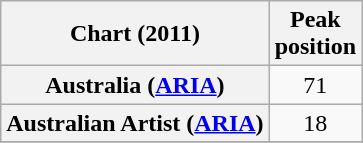<table class="wikitable sortable plainrowheaders" style="text-align:center">
<tr>
<th>Chart (2011)</th>
<th>Peak<br>position</th>
</tr>
<tr>
<th scope="row">Australia (<a href='#'>ARIA</a>)</th>
<td>71</td>
</tr>
<tr>
<th scope="row">Australian Artist (<a href='#'>ARIA</a>)</th>
<td>18</td>
</tr>
<tr>
</tr>
</table>
